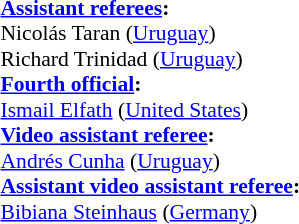<table width=50% style="font-size:90%">
<tr>
<td><br><strong><a href='#'>Assistant referees</a>:</strong>
<br>Nicolás Taran (<a href='#'>Uruguay</a>)
<br>Richard Trinidad (<a href='#'>Uruguay</a>)
<br><strong><a href='#'>Fourth official</a>:</strong>
<br><a href='#'>Ismail Elfath</a> (<a href='#'>United States</a>)
<br><strong><a href='#'>Video assistant referee</a>:</strong>
<br><a href='#'>Andrés Cunha</a> (<a href='#'>Uruguay</a>)
<br><strong><a href='#'>Assistant video assistant referee</a>:</strong>
<br><a href='#'>Bibiana Steinhaus</a> (<a href='#'>Germany</a>)</td>
</tr>
</table>
